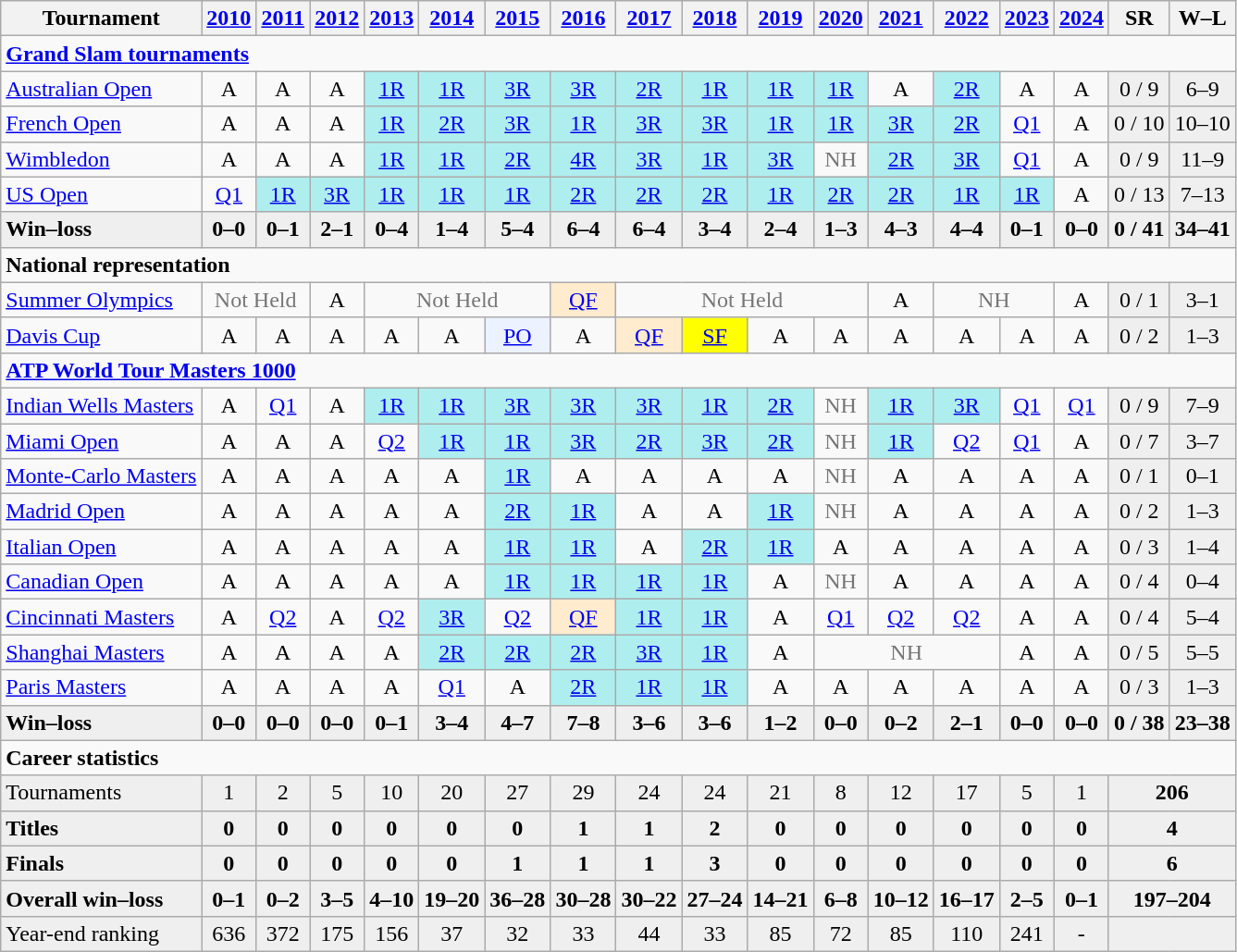<table class=wikitable style=text-align:center>
<tr>
<th>Tournament</th>
<th><a href='#'>2010</a></th>
<th><a href='#'>2011</a></th>
<th><a href='#'>2012</a></th>
<th><a href='#'>2013</a></th>
<th><a href='#'>2014</a></th>
<th><a href='#'>2015</a></th>
<th><a href='#'>2016</a></th>
<th><a href='#'>2017</a></th>
<th><a href='#'>2018</a></th>
<th><a href='#'>2019</a></th>
<th><a href='#'>2020</a></th>
<th><a href='#'>2021</a></th>
<th><a href='#'>2022</a></th>
<th><a href='#'>2023</a></th>
<th><a href='#'>2024</a></th>
<th>SR</th>
<th>W–L</th>
</tr>
<tr>
<td colspan="18" style="text-align:left;"><strong><a href='#'>Grand Slam tournaments</a></strong></td>
</tr>
<tr>
<td align=left><a href='#'>Australian Open</a></td>
<td>A</td>
<td>A</td>
<td>A</td>
<td style="background:#afeeee;"><a href='#'>1R</a></td>
<td style="background:#afeeee;"><a href='#'>1R</a></td>
<td style="background:#afeeee;"><a href='#'>3R</a></td>
<td style="background:#afeeee;"><a href='#'>3R</a></td>
<td style="background:#afeeee;"><a href='#'>2R</a></td>
<td style="background:#afeeee;"><a href='#'>1R</a></td>
<td style="background:#afeeee;"><a href='#'>1R</a></td>
<td style="background:#afeeee;"><a href='#'>1R</a></td>
<td>A</td>
<td style="background:#afeeee;"><a href='#'>2R</a></td>
<td>A</td>
<td>A</td>
<td style="background:#efefef;">0 / 9</td>
<td style="background:#efefef;">6–9</td>
</tr>
<tr>
<td align=left><a href='#'>French Open</a></td>
<td>A</td>
<td>A</td>
<td>A</td>
<td style="background:#afeeee;"><a href='#'>1R</a></td>
<td style="background:#afeeee;"><a href='#'>2R</a></td>
<td style="background:#afeeee;"><a href='#'>3R</a></td>
<td style="background:#afeeee;"><a href='#'>1R</a></td>
<td style="background:#afeeee;"><a href='#'>3R</a></td>
<td style="background:#afeeee;"><a href='#'>3R</a></td>
<td style="background:#afeeee;"><a href='#'>1R</a></td>
<td style="background:#afeeee;"><a href='#'>1R</a></td>
<td style="background:#afeeee;"><a href='#'>3R</a></td>
<td style="background:#afeeee;"><a href='#'>2R</a></td>
<td><a href='#'>Q1</a></td>
<td>A</td>
<td style="background:#efefef;">0 / 10</td>
<td style="background:#efefef;">10–10</td>
</tr>
<tr>
<td align=left><a href='#'>Wimbledon</a></td>
<td>A</td>
<td>A</td>
<td>A</td>
<td bgcolor=afeeee><a href='#'>1R</a></td>
<td bgcolor=afeeee><a href='#'>1R</a></td>
<td bgcolor=afeeee><a href='#'>2R</a></td>
<td bgcolor=afeeee><a href='#'>4R</a></td>
<td bgcolor=afeeee><a href='#'>3R</a></td>
<td bgcolor=afeeee><a href='#'>1R</a></td>
<td bgcolor=afeeee><a href='#'>3R</a></td>
<td style=color:#767676>NH</td>
<td bgcolor=afeeee><a href='#'>2R</a></td>
<td bgcolor=afeeee><a href='#'>3R</a></td>
<td><a href='#'>Q1</a></td>
<td>A</td>
<td style="background:#efefef;">0 / 9</td>
<td style="background:#efefef;">11–9</td>
</tr>
<tr>
<td align=left><a href='#'>US Open</a></td>
<td><a href='#'>Q1</a></td>
<td style="background:#afeeee;"><a href='#'>1R</a></td>
<td style="background:#afeeee;"><a href='#'>3R</a></td>
<td style="background:#afeeee;"><a href='#'>1R</a></td>
<td style="background:#afeeee;"><a href='#'>1R</a></td>
<td style="background:#afeeee;"><a href='#'>1R</a></td>
<td style="background:#afeeee;"><a href='#'>2R</a></td>
<td style="background:#afeeee;"><a href='#'>2R</a></td>
<td style="background:#afeeee;"><a href='#'>2R</a></td>
<td style="background:#afeeee;"><a href='#'>1R</a></td>
<td style="background:#afeeee;"><a href='#'>2R</a></td>
<td style="background:#afeeee;"><a href='#'>2R</a></td>
<td style="background:#afeeee;"><a href='#'>1R</a></td>
<td style="background:#afeeee;"><a href='#'>1R</a></td>
<td>A</td>
<td style="background:#efefef;">0 / 13</td>
<td style="background:#efefef;">7–13</td>
</tr>
<tr style=font-weight:bold;background:#efefef>
<td style=text-align:left>Win–loss</td>
<td>0–0</td>
<td>0–1</td>
<td>2–1</td>
<td>0–4</td>
<td>1–4</td>
<td>5–4</td>
<td>6–4</td>
<td>6–4</td>
<td>3–4</td>
<td>2–4</td>
<td>1–3</td>
<td>4–3</td>
<td>4–4</td>
<td>0–1</td>
<td>0–0</td>
<td>0 / 41</td>
<td>34–41</td>
</tr>
<tr>
<td colspan="18" style="text-align:left;"><strong>National representation</strong></td>
</tr>
<tr>
<td align=left><a href='#'>Summer Olympics</a></td>
<td colspan=2 style=color:#767676>Not Held</td>
<td>A</td>
<td colspan=3 style=color:#767676>Not Held</td>
<td bgcolor=ffebcd><a href='#'>QF</a></td>
<td colspan=4 style=color:#767676>Not Held</td>
<td>A</td>
<td colspan=2 style="color:#767676;">NH</td>
<td>A</td>
<td style="background:#efefef;">0 / 1</td>
<td style="background:#efefef;">3–1</td>
</tr>
<tr>
<td align=left><a href='#'>Davis Cup</a></td>
<td>A</td>
<td>A</td>
<td>A</td>
<td>A</td>
<td>A</td>
<td bgcolor=ecf2ff><a href='#'>PO</a></td>
<td>A</td>
<td bgcolor=ffebcd><a href='#'>QF</a></td>
<td style="background:yellow;"><a href='#'>SF</a></td>
<td>A</td>
<td>A</td>
<td>A</td>
<td>A</td>
<td>A</td>
<td>A</td>
<td style="background:#efefef;">0 / 2</td>
<td style="background:#efefef;">1–3</td>
</tr>
<tr>
<td colspan="18" style="text-align:left;"><strong><a href='#'>ATP World Tour Masters 1000</a></strong></td>
</tr>
<tr>
<td align=left><a href='#'>Indian Wells Masters</a></td>
<td>A</td>
<td><a href='#'>Q1</a></td>
<td>A</td>
<td bgcolor=afeeee><a href='#'>1R</a></td>
<td bgcolor=afeeee><a href='#'>1R</a></td>
<td bgcolor=afeeee><a href='#'>3R</a></td>
<td bgcolor=afeeee><a href='#'>3R</a></td>
<td bgcolor=afeeee><a href='#'>3R</a></td>
<td bgcolor=afeeee><a href='#'>1R</a></td>
<td bgcolor=afeeee><a href='#'>2R</a></td>
<td style=color:#767676>NH</td>
<td bgcolor=afeeee><a href='#'>1R</a></td>
<td bgcolor=afeeee><a href='#'>3R</a></td>
<td><a href='#'>Q1</a></td>
<td><a href='#'>Q1</a></td>
<td style="background:#efefef;">0 / 9</td>
<td style="background:#efefef;">7–9</td>
</tr>
<tr>
<td align=left><a href='#'>Miami Open</a></td>
<td>A</td>
<td>A</td>
<td>A</td>
<td><a href='#'>Q2</a></td>
<td bgcolor=afeeee><a href='#'>1R</a></td>
<td bgcolor=afeeee><a href='#'>1R</a></td>
<td bgcolor=afeeee><a href='#'>3R</a></td>
<td bgcolor=afeeee><a href='#'>2R</a></td>
<td bgcolor=afeeee><a href='#'>3R</a></td>
<td bgcolor=afeeee><a href='#'>2R</a></td>
<td style=color:#767676>NH</td>
<td bgcolor=afeeee><a href='#'>1R</a></td>
<td><a href='#'>Q2</a></td>
<td><a href='#'>Q1</a></td>
<td>A</td>
<td style="background:#efefef;">0 / 7</td>
<td style="background:#efefef;">3–7</td>
</tr>
<tr>
<td align=left><a href='#'>Monte-Carlo Masters</a></td>
<td>A</td>
<td>A</td>
<td>A</td>
<td>A</td>
<td>A</td>
<td bgcolor=afeeee><a href='#'>1R</a></td>
<td>A</td>
<td>A</td>
<td>A</td>
<td>A</td>
<td style=color:#767676>NH</td>
<td>A</td>
<td>A</td>
<td>A</td>
<td>A</td>
<td style="background:#efefef;">0 / 1</td>
<td style="background:#efefef;">0–1</td>
</tr>
<tr>
<td align=left><a href='#'>Madrid Open</a></td>
<td>A</td>
<td>A</td>
<td>A</td>
<td>A</td>
<td>A</td>
<td bgcolor=afeeee><a href='#'>2R</a></td>
<td bgcolor=afeeee><a href='#'>1R</a></td>
<td>A</td>
<td>A</td>
<td bgcolor=afeeee><a href='#'>1R</a></td>
<td style=color:#767676>NH</td>
<td>A</td>
<td>A</td>
<td>A</td>
<td>A</td>
<td style="background:#efefef;">0 / 2</td>
<td style="background:#efefef;">1–3</td>
</tr>
<tr>
<td align=left><a href='#'>Italian Open</a></td>
<td>A</td>
<td>A</td>
<td>A</td>
<td>A</td>
<td>A</td>
<td bgcolor=afeeee><a href='#'>1R</a></td>
<td bgcolor=afeeee><a href='#'>1R</a></td>
<td>A</td>
<td bgcolor=afeeee><a href='#'>2R</a></td>
<td bgcolor=afeeee><a href='#'>1R</a></td>
<td>A</td>
<td>A</td>
<td>A</td>
<td>A</td>
<td>A</td>
<td style="background:#efefef;">0 / 3</td>
<td style="background:#efefef;">1–4</td>
</tr>
<tr>
<td align=left><a href='#'>Canadian Open</a></td>
<td>A</td>
<td>A</td>
<td>A</td>
<td>A</td>
<td>A</td>
<td bgcolor=afeeee><a href='#'>1R</a></td>
<td bgcolor=afeeee><a href='#'>1R</a></td>
<td bgcolor=afeeee><a href='#'>1R</a></td>
<td bgcolor=afeeee><a href='#'>1R</a></td>
<td>A</td>
<td style=color:#767676>NH</td>
<td>A</td>
<td>A</td>
<td>A</td>
<td>A</td>
<td style="background:#efefef;">0 / 4</td>
<td style="background:#efefef;">0–4</td>
</tr>
<tr>
<td align=left><a href='#'>Cincinnati Masters</a></td>
<td>A</td>
<td><a href='#'>Q2</a></td>
<td>A</td>
<td><a href='#'>Q2</a></td>
<td bgcolor=afeeee><a href='#'>3R</a></td>
<td><a href='#'>Q2</a></td>
<td bgcolor=ffebcd><a href='#'>QF</a></td>
<td bgcolor=afeeee><a href='#'>1R</a></td>
<td bgcolor=afeeee><a href='#'>1R</a></td>
<td>A</td>
<td><a href='#'>Q1</a></td>
<td><a href='#'>Q2</a></td>
<td><a href='#'>Q2</a></td>
<td>A</td>
<td>A</td>
<td style="background:#efefef;">0 / 4</td>
<td style="background:#efefef;">5–4</td>
</tr>
<tr>
<td align=left><a href='#'>Shanghai Masters</a></td>
<td>A</td>
<td>A</td>
<td>A</td>
<td>A</td>
<td bgcolor=afeeee><a href='#'>2R</a></td>
<td bgcolor=afeeee><a href='#'>2R</a></td>
<td bgcolor=afeeee><a href='#'>2R</a></td>
<td bgcolor=afeeee><a href='#'>3R</a></td>
<td bgcolor=afeeee><a href='#'>1R</a></td>
<td>A</td>
<td colspan=3 style=color:#767676>NH</td>
<td>A</td>
<td>A</td>
<td style="background:#efefef;">0 / 5</td>
<td style="background:#efefef;">5–5</td>
</tr>
<tr>
<td align=left><a href='#'>Paris Masters</a></td>
<td>A</td>
<td>A</td>
<td>A</td>
<td>A</td>
<td><a href='#'>Q1</a></td>
<td>A</td>
<td bgcolor=afeeee><a href='#'>2R</a></td>
<td bgcolor=afeeee><a href='#'>1R</a></td>
<td bgcolor=afeeee><a href='#'>1R</a></td>
<td>A</td>
<td>A</td>
<td>A</td>
<td>A</td>
<td>A</td>
<td>A</td>
<td style="background:#efefef;">0 / 3</td>
<td style="background:#efefef;">1–3</td>
</tr>
<tr style=font-weight:bold;background:#efefef>
<td style=text-align:left>Win–loss</td>
<td>0–0</td>
<td>0–0</td>
<td>0–0</td>
<td>0–1</td>
<td>3–4</td>
<td>4–7</td>
<td>7–8</td>
<td>3–6</td>
<td>3–6</td>
<td>1–2</td>
<td>0–0</td>
<td>0–2</td>
<td>2–1</td>
<td>0–0</td>
<td>0–0</td>
<td>0 / 38</td>
<td>23–38</td>
</tr>
<tr>
<td colspan="18" style="text-align:left;"><strong>Career statistics</strong></td>
</tr>
<tr style="background:#efefef;">
<td align=left>Tournaments</td>
<td>1</td>
<td>2</td>
<td>5</td>
<td>10</td>
<td>20</td>
<td>27</td>
<td>29</td>
<td>24</td>
<td>24</td>
<td>21</td>
<td>8</td>
<td>12</td>
<td>17</td>
<td>5</td>
<td>1</td>
<td colspan=2><strong>206</strong></td>
</tr>
<tr style=font-weight:bold;background:#efefef>
<td style=text-align:left>Titles</td>
<td>0</td>
<td>0</td>
<td>0</td>
<td>0</td>
<td>0</td>
<td>0</td>
<td>1</td>
<td>1</td>
<td>2</td>
<td>0</td>
<td>0</td>
<td>0</td>
<td>0</td>
<td>0</td>
<td>0</td>
<td colspan=2>4</td>
</tr>
<tr style=font-weight:bold;background:#efefef>
<td style=text-align:left>Finals</td>
<td>0</td>
<td>0</td>
<td>0</td>
<td>0</td>
<td>0</td>
<td>1</td>
<td>1</td>
<td>1</td>
<td>3</td>
<td>0</td>
<td>0</td>
<td>0</td>
<td>0</td>
<td>0</td>
<td>0</td>
<td colspan=2>6</td>
</tr>
<tr style=font-weight:bold;background:#efefef>
<td style=text-align:left>Overall win–loss</td>
<td>0–1</td>
<td>0–2</td>
<td>3–5</td>
<td>4–10</td>
<td>19–20</td>
<td>36–28</td>
<td>30–28</td>
<td>30–22</td>
<td>27–24</td>
<td>14–21</td>
<td>6–8</td>
<td>10–12</td>
<td>16–17</td>
<td>2–5</td>
<td>0–1</td>
<td colspan=2>197–204</td>
</tr>
<tr style="background:#efefef;">
<td style="text-align:left;">Year-end ranking</td>
<td>636</td>
<td>372</td>
<td>175</td>
<td>156</td>
<td>37</td>
<td>32</td>
<td>33</td>
<td>44</td>
<td>33</td>
<td>85</td>
<td>72</td>
<td>85</td>
<td>110</td>
<td>241</td>
<td>-</td>
<td colspan=2><strong></strong></td>
</tr>
</table>
